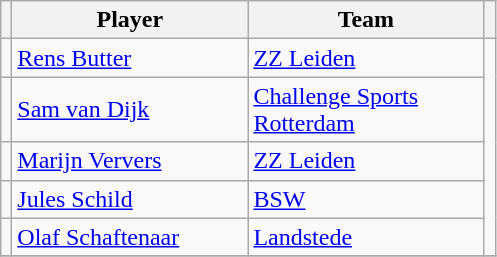<table class="wikitable">
<tr>
<th></th>
<th width=150>Player</th>
<th width=150>Team</th>
<th></th>
</tr>
<tr>
<td></td>
<td> <a href='#'>Rens Butter</a></td>
<td><a href='#'>ZZ Leiden</a></td>
<td rowspan="5" style="text-align:center;"></td>
</tr>
<tr>
<td></td>
<td> <a href='#'>Sam van Dijk</a></td>
<td><a href='#'>Challenge Sports Rotterdam</a></td>
</tr>
<tr>
<td></td>
<td> <a href='#'>Marijn Ververs</a></td>
<td><a href='#'>ZZ Leiden</a></td>
</tr>
<tr>
<td></td>
<td> <a href='#'>Jules Schild</a></td>
<td><a href='#'>BSW</a></td>
</tr>
<tr>
<td></td>
<td> <a href='#'>Olaf Schaftenaar</a></td>
<td><a href='#'> Landstede</a></td>
</tr>
<tr>
</tr>
</table>
